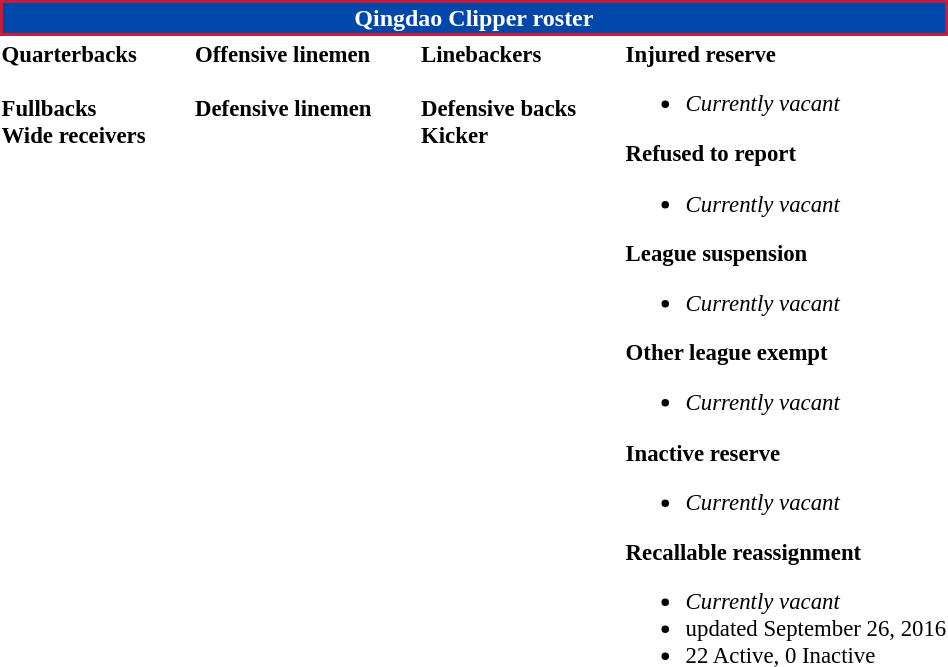<table class="toccolours" style="text-align: left;">
<tr>
<th colspan="7" style="background-color:#0047AB; border: 2px solid #C41E3A; color:white; text-align:center;">Qingdao Clipper roster</th>
</tr>
<tr>
<td style="font-size: 95%;vertical-align:top;"><strong>Quarterbacks</strong><br>
<br><strong>Fullbacks</strong>
<br><strong>Wide receivers</strong>




</td>
<td style="width: 25px;"></td>
<td style="font-size: 95%;vertical-align:top;"><strong>Offensive linemen</strong><br>


<br><strong>Defensive linemen</strong>

</td>
<td style="width: 25px;"></td>
<td style="font-size: 95%;vertical-align:top;"><strong>Linebackers</strong><br>

<br><strong>Defensive backs</strong>


<br><strong>Kicker</strong>
</td>
<td style="width: 25px;"></td>
<td style="font-size: 95%;vertical-align:top;"><strong>Injured reserve</strong><br><ul><li><em>Currently vacant</em></li></ul><strong>Refused to report</strong><ul><li><em>Currently vacant</em></li></ul><strong>League suspension</strong><ul><li><em>Currently vacant</em></li></ul><strong>Other league exempt</strong><ul><li><em>Currently vacant</em></li></ul><strong>Inactive reserve</strong><ul><li><em>Currently vacant</em></li></ul><strong>Recallable reassignment</strong><ul><li><em>Currently vacant</em></li><li> updated September 26, 2016<br></li><li>22 Active, 0 Inactive</li></ul></td>
</tr>
<tr>
</tr>
</table>
